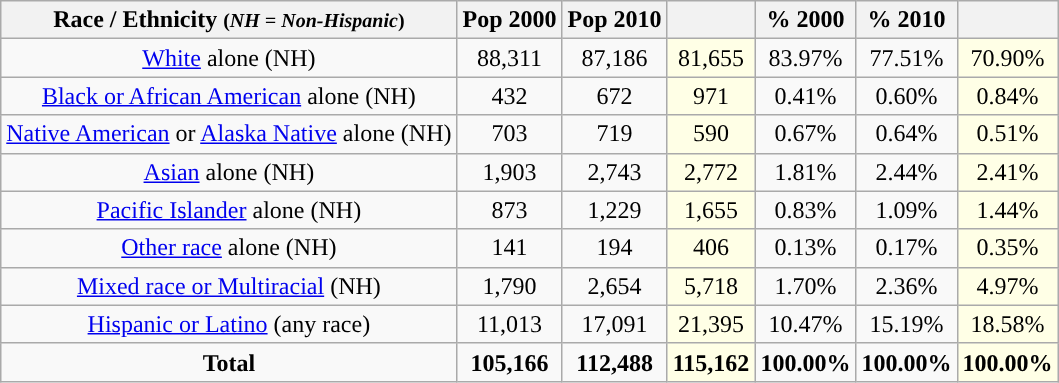<table class="wikitable" style="text-align:center;">
<tr>
<th>Race / Ethnicity <small>(<em>NH = Non-Hispanic</em>)</small></th>
<th>Pop 2000</th>
<th>Pop 2010</th>
<th></th>
<th>% 2000</th>
<th>% 2010</th>
<th></th>
</tr>
<tr>
<td><a href='#'>White</a> alone (NH)</td>
<td>88,311</td>
<td>87,186</td>
<td style='background: #ffffe6;'>81,655</td>
<td>83.97%</td>
<td>77.51%</td>
<td style='background: #ffffe6;'>70.90%</td>
</tr>
<tr>
<td><a href='#'>Black or African American</a> alone (NH)</td>
<td>432</td>
<td>672</td>
<td style='background: #ffffe6;'>971</td>
<td>0.41%</td>
<td>0.60%</td>
<td style='background: #ffffe6;'>0.84%</td>
</tr>
<tr>
<td><a href='#'>Native American</a> or <a href='#'>Alaska Native</a> alone (NH)</td>
<td>703</td>
<td>719</td>
<td style='background: #ffffe6;'>590</td>
<td>0.67%</td>
<td>0.64%</td>
<td style='background: #ffffe6;'>0.51%</td>
</tr>
<tr>
<td><a href='#'>Asian</a> alone (NH)</td>
<td>1,903</td>
<td>2,743</td>
<td style='background: #ffffe6;'>2,772</td>
<td>1.81%</td>
<td>2.44%</td>
<td style='background: #ffffe6;'>2.41%</td>
</tr>
<tr>
<td><a href='#'>Pacific Islander</a> alone (NH)</td>
<td>873</td>
<td>1,229</td>
<td style='background: #ffffe6;'>1,655</td>
<td>0.83%</td>
<td>1.09%</td>
<td style='background: #ffffe6;'>1.44%</td>
</tr>
<tr>
<td><a href='#'>Other race</a> alone (NH)</td>
<td>141</td>
<td>194</td>
<td style='background: #ffffe6;'>406</td>
<td>0.13%</td>
<td>0.17%</td>
<td style='background: #ffffe6;'>0.35%</td>
</tr>
<tr>
<td><a href='#'>Mixed race or Multiracial</a> (NH)</td>
<td>1,790</td>
<td>2,654</td>
<td style='background: #ffffe6;'>5,718</td>
<td>1.70%</td>
<td>2.36%</td>
<td style='background: #ffffe6;'>4.97%</td>
</tr>
<tr>
<td><a href='#'>Hispanic or Latino</a> (any race)</td>
<td>11,013</td>
<td>17,091</td>
<td style='background: #ffffe6;'>21,395</td>
<td>10.47%</td>
<td>15.19%</td>
<td style='background: #ffffe6;'>18.58%</td>
</tr>
<tr>
<td><strong>Total</strong></td>
<td><strong>105,166</strong></td>
<td><strong>112,488</strong></td>
<td style='background: #ffffe6;'><strong>115,162</strong></td>
<td><strong>100.00%</strong></td>
<td><strong>100.00%</strong></td>
<td style='background: #ffffe6;'><strong>100.00%</strong></td>
</tr>
</table>
